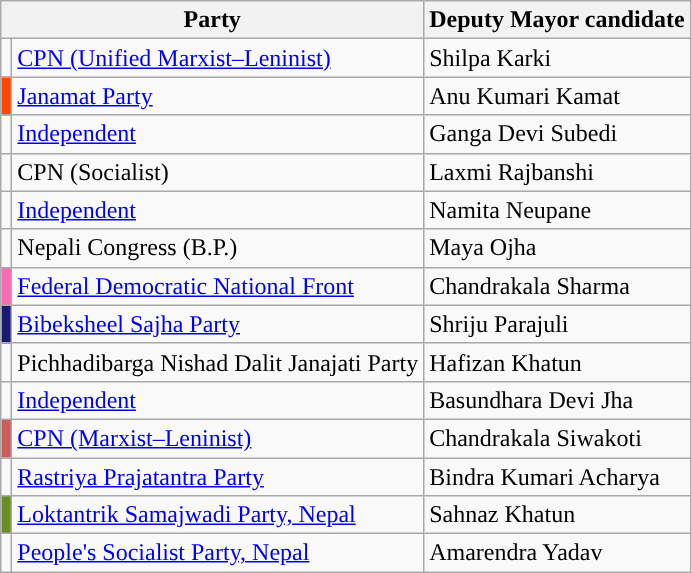<table class="wikitable">
<tr>
<th colspan="2">Party</th>
<th>Deputy Mayor candidate</th>
</tr>
<tr>
<td style="background-color:"></td>
<td><a href='#'>CPN (Unified Marxist–Leninist)</a></td>
<td>Shilpa Karki</td>
</tr>
<tr>
<td style="background-color:orangered;"></td>
<td><a href='#'>Janamat Party</a></td>
<td>Anu Kumari Kamat</td>
</tr>
<tr>
<td style="background-color:"></td>
<td><a href='#'>Independent</a></td>
<td>Ganga Devi Subedi</td>
</tr>
<tr>
<td></td>
<td>CPN (Socialist)</td>
<td>Laxmi Rajbanshi</td>
</tr>
<tr>
<td style="background-color:"></td>
<td><a href='#'>Independent</a></td>
<td>Namita Neupane</td>
</tr>
<tr>
<td></td>
<td>Nepali Congress (B.P.)</td>
<td>Maya Ojha</td>
</tr>
<tr>
<td style="background-color:hotpink;"></td>
<td><a href='#'>Federal Democratic National Front</a></td>
<td>Chandrakala Sharma</td>
</tr>
<tr>
<td style="background-color:midnightblue;"></td>
<td><a href='#'>Bibeksheel Sajha Party</a></td>
<td>Shriju Parajuli</td>
</tr>
<tr>
<td></td>
<td>Pichhadibarga Nishad Dalit Janajati Party</td>
<td>Hafizan Khatun</td>
</tr>
<tr>
<td style="background-color:"></td>
<td><a href='#'>Independent</a></td>
<td>Basundhara Devi Jha</td>
</tr>
<tr>
<td style="background-color:indianred;"></td>
<td><a href='#'>CPN (Marxist–Leninist)</a></td>
<td>Chandrakala Siwakoti</td>
</tr>
<tr>
<td style="background-color:"></td>
<td><a href='#'>Rastriya Prajatantra Party</a></td>
<td>Bindra Kumari Acharya</td>
</tr>
<tr>
<td style="background-color:olivedrab;"></td>
<td><a href='#'>Loktantrik Samajwadi Party, Nepal</a></td>
<td>Sahnaz Khatun</td>
</tr>
<tr>
<td style="background-color:"></td>
<td><a href='#'>People's Socialist Party, Nepal</a> </td>
<td>Amarendra Yadav</td>
</tr>
</table>
